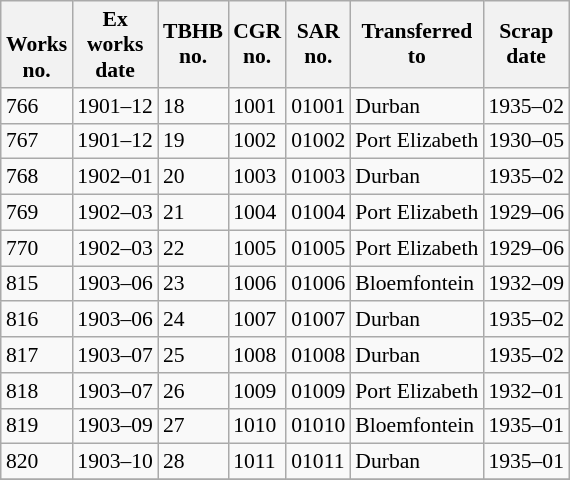<table class="wikitable collapsible collapsed sortable" style="margin:0.5em auto; font-size:90%;">
<tr>
<th><br>Works<br>no.</th>
<th>Ex<br>works<br>date</th>
<th>TBHB<br>no.</th>
<th>CGR<br>no.</th>
<th>SAR<br>no.</th>
<th>Transferred<br>to</th>
<th>Scrap<br>date</th>
</tr>
<tr>
<td>766</td>
<td>1901–12</td>
<td>18</td>
<td>1001</td>
<td>01001</td>
<td>Durban</td>
<td>1935–02</td>
</tr>
<tr>
<td>767</td>
<td>1901–12</td>
<td>19</td>
<td>1002</td>
<td>01002</td>
<td>Port Elizabeth</td>
<td>1930–05</td>
</tr>
<tr>
<td>768</td>
<td>1902–01</td>
<td>20</td>
<td>1003</td>
<td>01003</td>
<td>Durban</td>
<td>1935–02</td>
</tr>
<tr>
<td>769</td>
<td>1902–03</td>
<td>21</td>
<td>1004</td>
<td>01004</td>
<td>Port Elizabeth</td>
<td>1929–06</td>
</tr>
<tr>
<td>770</td>
<td>1902–03</td>
<td>22</td>
<td>1005</td>
<td>01005</td>
<td>Port Elizabeth</td>
<td>1929–06</td>
</tr>
<tr>
<td>815</td>
<td>1903–06</td>
<td>23</td>
<td>1006</td>
<td>01006</td>
<td>Bloemfontein</td>
<td>1932–09</td>
</tr>
<tr>
<td>816</td>
<td>1903–06</td>
<td>24</td>
<td>1007</td>
<td>01007</td>
<td>Durban</td>
<td>1935–02</td>
</tr>
<tr>
<td>817</td>
<td>1903–07</td>
<td>25</td>
<td>1008</td>
<td>01008</td>
<td>Durban</td>
<td>1935–02</td>
</tr>
<tr>
<td>818</td>
<td>1903–07</td>
<td>26</td>
<td>1009</td>
<td>01009</td>
<td>Port Elizabeth</td>
<td>1932–01</td>
</tr>
<tr>
<td>819</td>
<td>1903–09</td>
<td>27</td>
<td>1010</td>
<td>01010</td>
<td>Bloemfontein</td>
<td>1935–01</td>
</tr>
<tr>
<td>820</td>
<td>1903–10</td>
<td>28</td>
<td>1011</td>
<td>01011</td>
<td>Durban</td>
<td>1935–01</td>
</tr>
<tr>
</tr>
</table>
